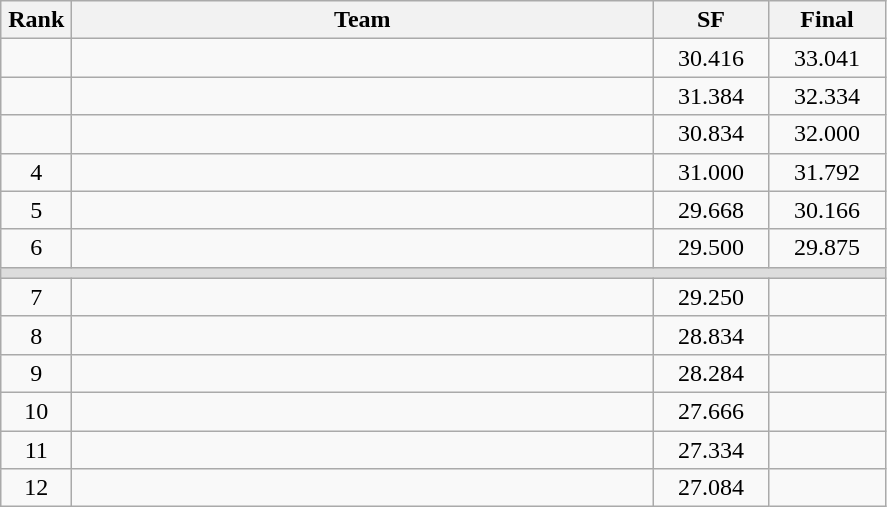<table class=wikitable style="text-align:center">
<tr>
<th width=40>Rank</th>
<th width=380>Team</th>
<th width=70>SF</th>
<th width=70>Final</th>
</tr>
<tr>
<td></td>
<td align=left></td>
<td>30.416</td>
<td>33.041</td>
</tr>
<tr>
<td></td>
<td align=left></td>
<td>31.384</td>
<td>32.334</td>
</tr>
<tr>
<td></td>
<td align=left></td>
<td>30.834</td>
<td>32.000</td>
</tr>
<tr>
<td>4</td>
<td align=left></td>
<td>31.000</td>
<td>31.792</td>
</tr>
<tr>
<td>5</td>
<td align=left></td>
<td>29.668</td>
<td>30.166</td>
</tr>
<tr>
<td>6</td>
<td align=left></td>
<td>29.500</td>
<td>29.875</td>
</tr>
<tr bgcolor=#DDDDDD>
<td colspan=4></td>
</tr>
<tr>
<td>7</td>
<td align=left></td>
<td>29.250</td>
<td></td>
</tr>
<tr>
<td>8</td>
<td align=left></td>
<td>28.834</td>
<td></td>
</tr>
<tr>
<td>9</td>
<td align=left></td>
<td>28.284</td>
<td></td>
</tr>
<tr>
<td>10</td>
<td align=left></td>
<td>27.666</td>
<td></td>
</tr>
<tr>
<td>11</td>
<td align=left></td>
<td>27.334</td>
<td></td>
</tr>
<tr>
<td>12</td>
<td align=left></td>
<td>27.084</td>
<td></td>
</tr>
</table>
